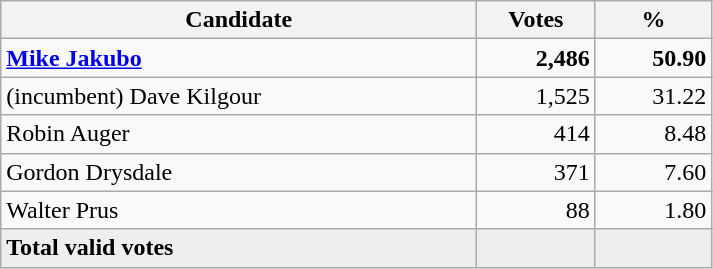<table style="width:475px;" class="wikitable">
<tr>
<th align="center">Candidate</th>
<th align="center">Votes</th>
<th align="center">%</th>
</tr>
<tr>
<td align="left"><strong><a href='#'>Mike Jakubo</a></strong></td>
<td align="right"><strong>2,486</strong></td>
<td align="right"><strong>50.90</strong></td>
</tr>
<tr>
<td align="left">(incumbent) Dave Kilgour</td>
<td align="right">1,525</td>
<td align="right">31.22</td>
</tr>
<tr>
<td align="left">Robin Auger</td>
<td align="right">414</td>
<td align="right">8.48</td>
</tr>
<tr>
<td align="left">Gordon Drysdale</td>
<td align="right">371</td>
<td align="right">7.60</td>
</tr>
<tr>
<td align="left">Walter Prus</td>
<td align="right">88</td>
<td align="right">1.80</td>
</tr>
<tr bgcolor="#EEEEEE">
<td align="left"><strong>Total valid votes</strong></td>
<td align="right"></td>
<td align="right"></td>
</tr>
</table>
